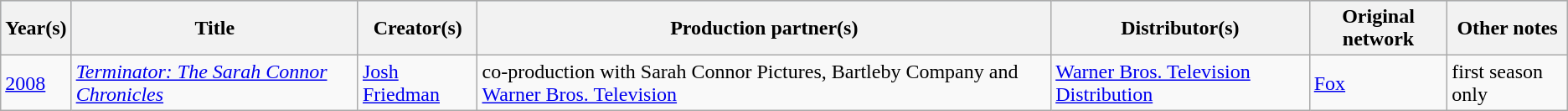<table class="wikitable sortable">
<tr style="background:#b0c4de; text-align:center;">
<th>Year(s)</th>
<th>Title</th>
<th>Creator(s)</th>
<th>Production partner(s)</th>
<th>Distributor(s)</th>
<th>Original network</th>
<th>Other notes</th>
</tr>
<tr>
<td><a href='#'>2008</a></td>
<td><em><a href='#'>Terminator: The Sarah Connor Chronicles</a></em></td>
<td><a href='#'>Josh Friedman</a></td>
<td>co-production with Sarah Connor Pictures, Bartleby Company and <a href='#'>Warner Bros. Television</a></td>
<td><a href='#'>Warner Bros. Television Distribution</a></td>
<td><a href='#'>Fox</a></td>
<td>first season only</td>
</tr>
</table>
